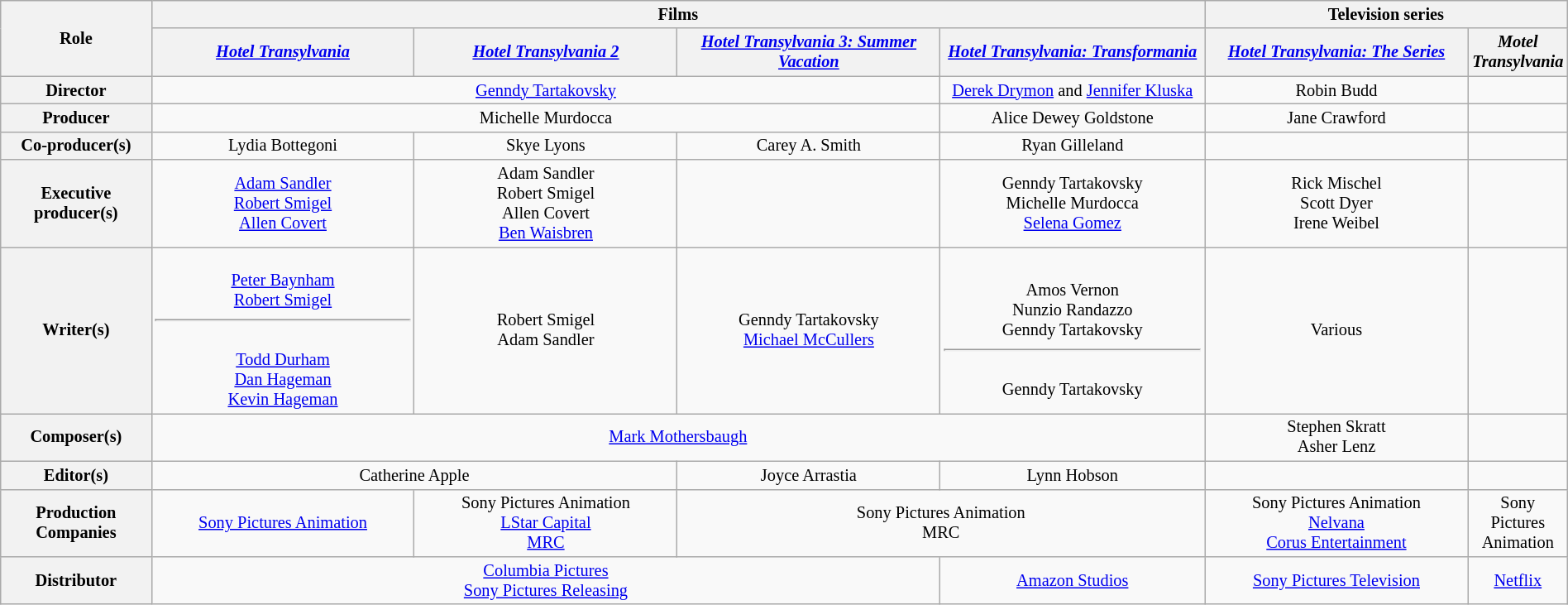<table class="wikitable" style="text-align:center; font-size:85%; width:100%;">
<tr>
<th width="10%" rowspan="2">Role</th>
<th width="72%" colspan="4">Films</th>
<th width="18%" colspan="2">Television series</th>
</tr>
<tr>
<th width="18%"><em><a href='#'>Hotel Transylvania</a></em></th>
<th width="18%"><em><a href='#'>Hotel Transylvania 2</a></em></th>
<th width="18%"><em><a href='#'>Hotel Transylvania 3: Summer Vacation</a></em></th>
<th width="18%"><em><a href='#'>Hotel Transylvania: Transformania</a></em></th>
<th width="18%"><em><a href='#'>Hotel Transylvania: The Series</a></em></th>
<th width="18%"><em>Motel Transylvania</em></th>
</tr>
<tr>
<th>Director</th>
<td colspan="3"><a href='#'>Genndy Tartakovsky</a></td>
<td><a href='#'>Derek Drymon</a> and <a href='#'>Jennifer Kluska</a></td>
<td>Robin Budd</td>
<td></td>
</tr>
<tr>
<th>Producer</th>
<td colspan="3">Michelle Murdocca</td>
<td>Alice Dewey Goldstone</td>
<td>Jane Crawford</td>
<td></td>
</tr>
<tr>
<th>Co-producer(s)</th>
<td>Lydia Bottegoni</td>
<td>Skye Lyons</td>
<td>Carey A. Smith</td>
<td>Ryan Gilleland</td>
<td></td>
<td></td>
</tr>
<tr>
<th>Executive producer(s)</th>
<td><a href='#'>Adam Sandler</a><br><a href='#'>Robert Smigel</a><br><a href='#'>Allen Covert</a></td>
<td>Adam Sandler<br>Robert Smigel<br>Allen Covert<br><a href='#'>Ben Waisbren</a></td>
<td></td>
<td>Genndy Tartakovsky<br>Michelle Murdocca<br><a href='#'>Selena Gomez</a></td>
<td>Rick Mischel<br>Scott Dyer<br>Irene Weibel</td>
<td></td>
</tr>
<tr>
<th>Writer(s)</th>
<td><br><a href='#'>Peter Baynham</a><br><a href='#'>Robert Smigel</a><hr><br><a href='#'>Todd Durham</a><br><a href='#'>Dan Hageman<br>Kevin Hageman</a></td>
<td>Robert Smigel<br>Adam Sandler</td>
<td>Genndy Tartakovsky <br> <a href='#'>Michael McCullers</a></td>
<td><br>Amos Vernon<br>Nunzio Randazzo<br>Genndy Tartakovsky<hr><br>Genndy Tartakovsky</td>
<td>Various</td>
<td></td>
</tr>
<tr>
<th>Composer(s)</th>
<td colspan="4"><a href='#'>Mark Mothersbaugh</a></td>
<td>Stephen Skratt<br>Asher Lenz</td>
<td></td>
</tr>
<tr>
<th>Editor(s)</th>
<td colspan="2">Catherine Apple</td>
<td>Joyce Arrastia</td>
<td>Lynn Hobson</td>
<td></td>
<td></td>
</tr>
<tr>
<th>Production Companies</th>
<td><a href='#'>Sony Pictures Animation</a></td>
<td>Sony Pictures Animation<br><a href='#'>LStar Capital</a><br><a href='#'>MRC</a></td>
<td colspan="2">Sony Pictures Animation<br>MRC</td>
<td>Sony Pictures Animation<br><a href='#'>Nelvana</a><br><a href='#'>Corus Entertainment</a></td>
<td>Sony Pictures Animation</td>
</tr>
<tr>
<th>Distributor</th>
<td colspan="3"><a href='#'>Columbia Pictures</a><br><a href='#'>Sony Pictures Releasing</a></td>
<td><a href='#'>Amazon Studios</a></td>
<td><a href='#'>Sony Pictures Television</a></td>
<td><a href='#'>Netflix</a></td>
</tr>
</table>
